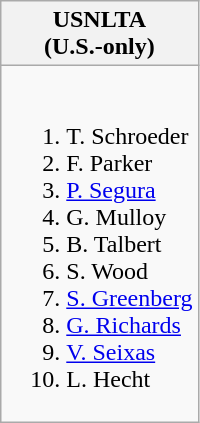<table class="wikitable">
<tr>
<th>USNLTA<br>(U.S.-only)</th>
</tr>
<tr style="vertical-align: top;">
<td style="white-space: nowrap;"><br><ol><li> T. Schroeder</li><li> F. Parker</li><li> <a href='#'>P. Segura</a></li><li> G. Mulloy</li><li> B. Talbert</li><li> S. Wood</li><li> <a href='#'>S. Greenberg</a></li><li> <a href='#'>G. Richards</a></li><li> <a href='#'>V. Seixas</a></li><li> L. Hecht</li></ol></td>
</tr>
</table>
